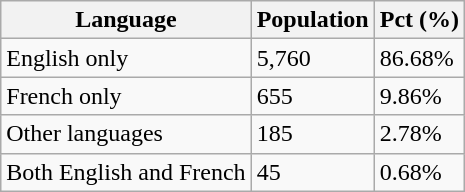<table class="wikitable">
<tr>
<th>Language</th>
<th>Population</th>
<th>Pct (%)</th>
</tr>
<tr>
<td>English only</td>
<td>5,760</td>
<td>86.68%</td>
</tr>
<tr>
<td>French only</td>
<td>655</td>
<td>9.86%</td>
</tr>
<tr>
<td>Other languages</td>
<td>185</td>
<td>2.78%</td>
</tr>
<tr>
<td>Both English and French</td>
<td>45</td>
<td>0.68%</td>
</tr>
</table>
